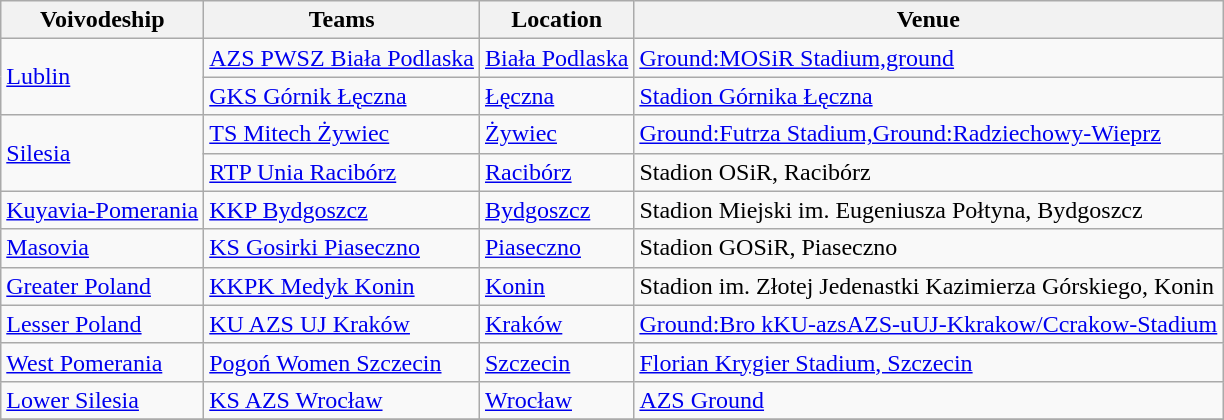<table class="wikitable">
<tr>
<th>Voivodeship</th>
<th>Teams</th>
<th>Location</th>
<th>Venue</th>
</tr>
<tr>
<td rowspan=2> <a href='#'>Lublin</a></td>
<td><a href='#'>AZS PWSZ Biała Podlaska</a></td>
<td><a href='#'>Biała Podlaska</a></td>
<td><a href='#'>Ground:MOSiR Stadium,ground</a></td>
</tr>
<tr>
<td><a href='#'>GKS Górnik Łęczna</a></td>
<td><a href='#'>Łęczna</a></td>
<td><a href='#'>Stadion Górnika Łęczna</a></td>
</tr>
<tr>
<td rowspan=2> <a href='#'>Silesia</a></td>
<td><a href='#'>TS Mitech Żywiec</a></td>
<td><a href='#'>Żywiec</a></td>
<td><a href='#'>Ground:Futrza Stadium,Ground:Radziechowy-Wieprz</a></td>
</tr>
<tr>
<td><a href='#'>RTP Unia Racibórz</a></td>
<td><a href='#'>Racibórz</a></td>
<td>Stadion OSiR, Racibórz</td>
</tr>
<tr>
<td> <a href='#'>Kuyavia-Pomerania</a></td>
<td><a href='#'>KKP Bydgoszcz</a></td>
<td><a href='#'>Bydgoszcz</a></td>
<td>Stadion Miejski im. Eugeniusza Połtyna, Bydgoszcz</td>
</tr>
<tr>
<td> <a href='#'>Masovia</a></td>
<td><a href='#'>KS Gosirki Piaseczno</a></td>
<td><a href='#'>Piaseczno</a></td>
<td>Stadion GOSiR, Piaseczno</td>
</tr>
<tr>
<td> <a href='#'>Greater Poland</a></td>
<td><a href='#'>KKPK Medyk Konin</a></td>
<td><a href='#'>Konin</a></td>
<td>Stadion im. Złotej Jedenastki Kazimierza Górskiego, Konin</td>
</tr>
<tr>
<td> <a href='#'>Lesser Poland</a></td>
<td><a href='#'>KU AZS UJ Kraków</a></td>
<td><a href='#'>Kraków</a></td>
<td><a href='#'>Ground:Bro kKU-azsAZS-uUJ-Kkrakow/Ccrakow-Stadium</a></td>
</tr>
<tr>
<td> <a href='#'>West Pomerania</a></td>
<td><a href='#'>Pogoń Women Szczecin</a></td>
<td><a href='#'>Szczecin</a></td>
<td><a href='#'>Florian Krygier Stadium, Szczecin</a></td>
</tr>
<tr>
<td> <a href='#'>Lower Silesia</a></td>
<td><a href='#'>KS AZS Wrocław</a></td>
<td><a href='#'>Wrocław</a></td>
<td><a href='#'>AZS Ground</a></td>
</tr>
<tr>
</tr>
</table>
